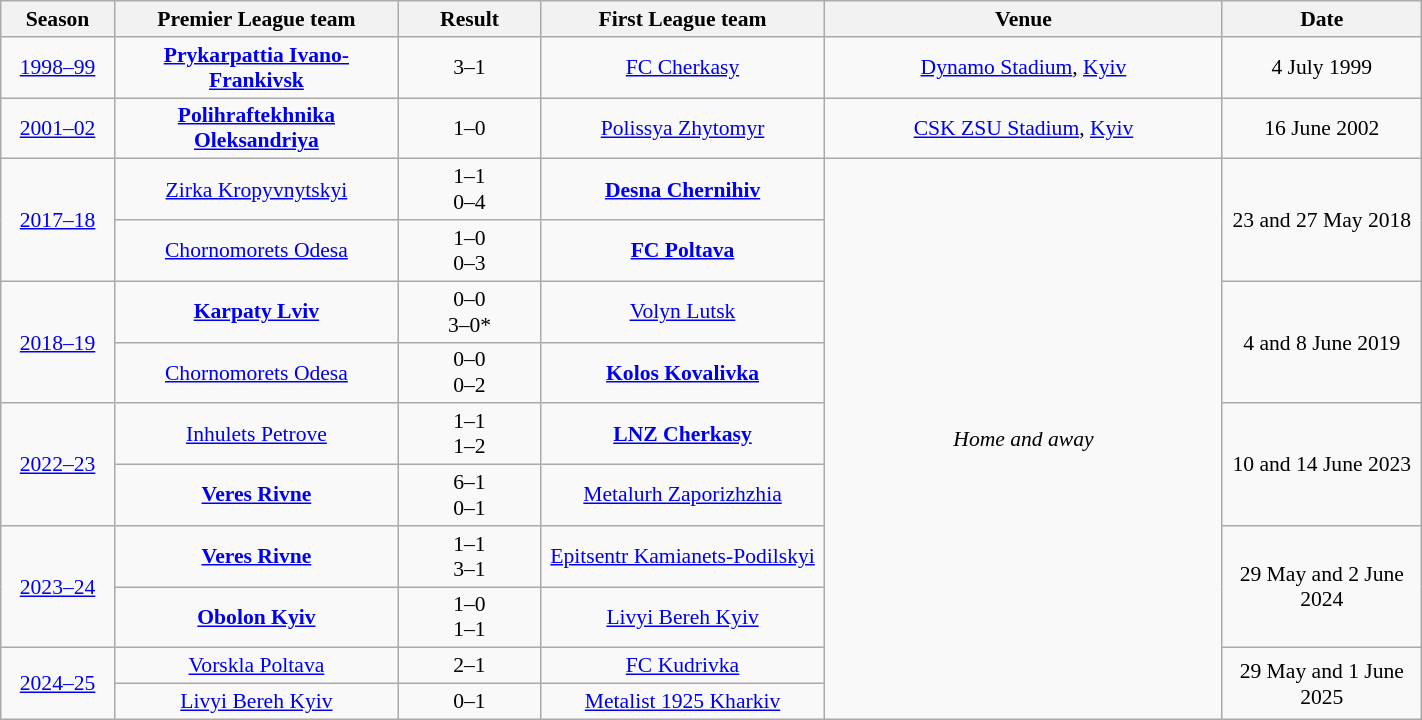<table class="wikitable" width=75% align=center style="border:2px black; font-size:90%;">
<tr>
<th width=8%>Season</th>
<th width=20%>Premier League team</th>
<th width=10%>Result</th>
<th width=20%>First League team</th>
<th width=28%>Venue</th>
<th width=14%>Date</th>
</tr>
<tr>
<td align=center><a href='#'>1998–99</a></td>
<td align=center><strong><a href='#'>Prykarpattia Ivano-Frankivsk</a></strong></td>
<td align=center>3–1</td>
<td align=center><a href='#'>FC Cherkasy</a></td>
<td align=center><a href='#'>Dynamo Stadium</a>, <a href='#'>Kyiv</a></td>
<td align=center>4 July 1999</td>
</tr>
<tr>
<td align=center><a href='#'>2001–02</a></td>
<td align=center><strong><a href='#'>Polihraftekhnika Oleksandriya</a></strong></td>
<td align=center>1–0</td>
<td align=center><a href='#'>Polissya Zhytomyr</a></td>
<td align=center><a href='#'>CSK ZSU Stadium</a>, <a href='#'>Kyiv</a></td>
<td align=center>16 June 2002</td>
</tr>
<tr>
<td rowspan=2 align=center><a href='#'>2017–18</a></td>
<td align=center><a href='#'>Zirka Kropyvnytskyi</a></td>
<td align=center>1–1<br>0–4</td>
<td align=center><strong><a href='#'>Desna Chernihiv</a></strong></td>
<td rowspan=12 align=center><em>Home and away</em></td>
<td rowspan=2 align=center>23 and 27 May 2018</td>
</tr>
<tr>
<td align=center><a href='#'>Chornomorets Odesa</a></td>
<td align=center>1–0<br>0–3 </td>
<td align=center><strong><a href='#'>FC Poltava</a></strong></td>
</tr>
<tr>
<td rowspan=2 align=center><a href='#'>2018–19</a></td>
<td align=center><strong><a href='#'>Karpaty Lviv</a></strong></td>
<td align=center>0–0<br>3–0*</td>
<td align=center><a href='#'>Volyn Lutsk</a></td>
<td rowspan=2 align=center>4 and 8 June 2019</td>
</tr>
<tr>
<td align=center><a href='#'>Chornomorets Odesa</a></td>
<td align=center>0–0<br>0–2</td>
<td align=center><strong><a href='#'>Kolos Kovalivka</a></strong></td>
</tr>
<tr>
<td rowspan=2 align=center><a href='#'>2022–23</a></td>
<td align=center><a href='#'>Inhulets Petrove</a></td>
<td align=center>1–1<br>1–2</td>
<td align=center><strong><a href='#'>LNZ Cherkasy</a></strong></td>
<td rowspan=2 align=center>10 and 14 June 2023</td>
</tr>
<tr>
<td align=center><strong><a href='#'>Veres Rivne</a></strong></td>
<td align=center>6–1<br>0–1</td>
<td align=center><a href='#'>Metalurh Zaporizhzhia</a></td>
</tr>
<tr>
<td rowspan=2 align=center><a href='#'>2023–24</a></td>
<td align=center><a href='#'><strong>Veres Rivne</strong></a></td>
<td align=center>1–1<br>3–1</td>
<td align=center><a href='#'>Epitsentr Kamianets-Podilskyi</a></td>
<td rowspan=2 align=center>29 May and 2 June 2024</td>
</tr>
<tr>
<td align=center><strong><a href='#'>Obolon Kyiv</a></strong></td>
<td align=center>1–0<br>1–1</td>
<td align=center><a href='#'>Livyi Bereh Kyiv</a></td>
</tr>
<tr>
<td rowspan=2 align=center><a href='#'>2024–25</a></td>
<td align=center><a href='#'>Vorskla Poltava</a></td>
<td align=center>2–1</td>
<td align=center><a href='#'>FC Kudrivka</a></td>
<td rowspan=2 align=center>29 May and 1 June 2025</td>
</tr>
<tr>
<td align=center><a href='#'>Livyi Bereh Kyiv</a></td>
<td align=center>0–1</td>
<td align=center><a href='#'>Metalist 1925 Kharkiv</a></td>
</tr>
</table>
